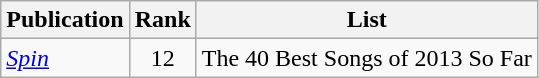<table class="wikitable">
<tr>
<th>Publication</th>
<th>Rank</th>
<th>List</th>
</tr>
<tr Ad>
<td><em><a href='#'>Spin</a></em></td>
<td align=center>12</td>
<td>The 40 Best Songs of 2013 So Far</td>
</tr>
</table>
